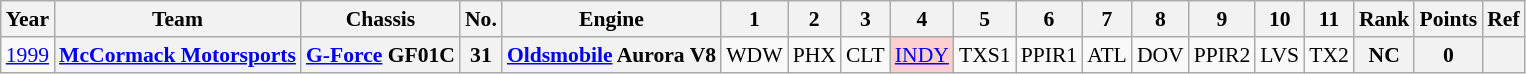<table class="wikitable" style="text-align:center; font-size:90%">
<tr>
<th>Year</th>
<th>Team</th>
<th>Chassis</th>
<th>No.</th>
<th>Engine</th>
<th>1</th>
<th>2</th>
<th>3</th>
<th>4</th>
<th>5</th>
<th>6</th>
<th>7</th>
<th>8</th>
<th>9</th>
<th>10</th>
<th>11</th>
<th>Rank</th>
<th>Points</th>
<th>Ref</th>
</tr>
<tr>
<td><a href='#'>1999</a></td>
<th><a href='#'>McCormack Motorsports</a></th>
<th><a href='#'>G-Force</a> GF01C</th>
<th>31</th>
<th><a href='#'>Oldsmobile</a> Aurora V8</th>
<td>WDW</td>
<td>PHX</td>
<td>CLT</td>
<td style="background:#FFCFCF;"><a href='#'>INDY</a><br></td>
<td>TXS1</td>
<td>PPIR1</td>
<td>ATL</td>
<td>DOV</td>
<td>PPIR2</td>
<td>LVS</td>
<td>TX2</td>
<th><strong>NC</strong></th>
<th><strong>0</strong></th>
<th></th>
</tr>
</table>
